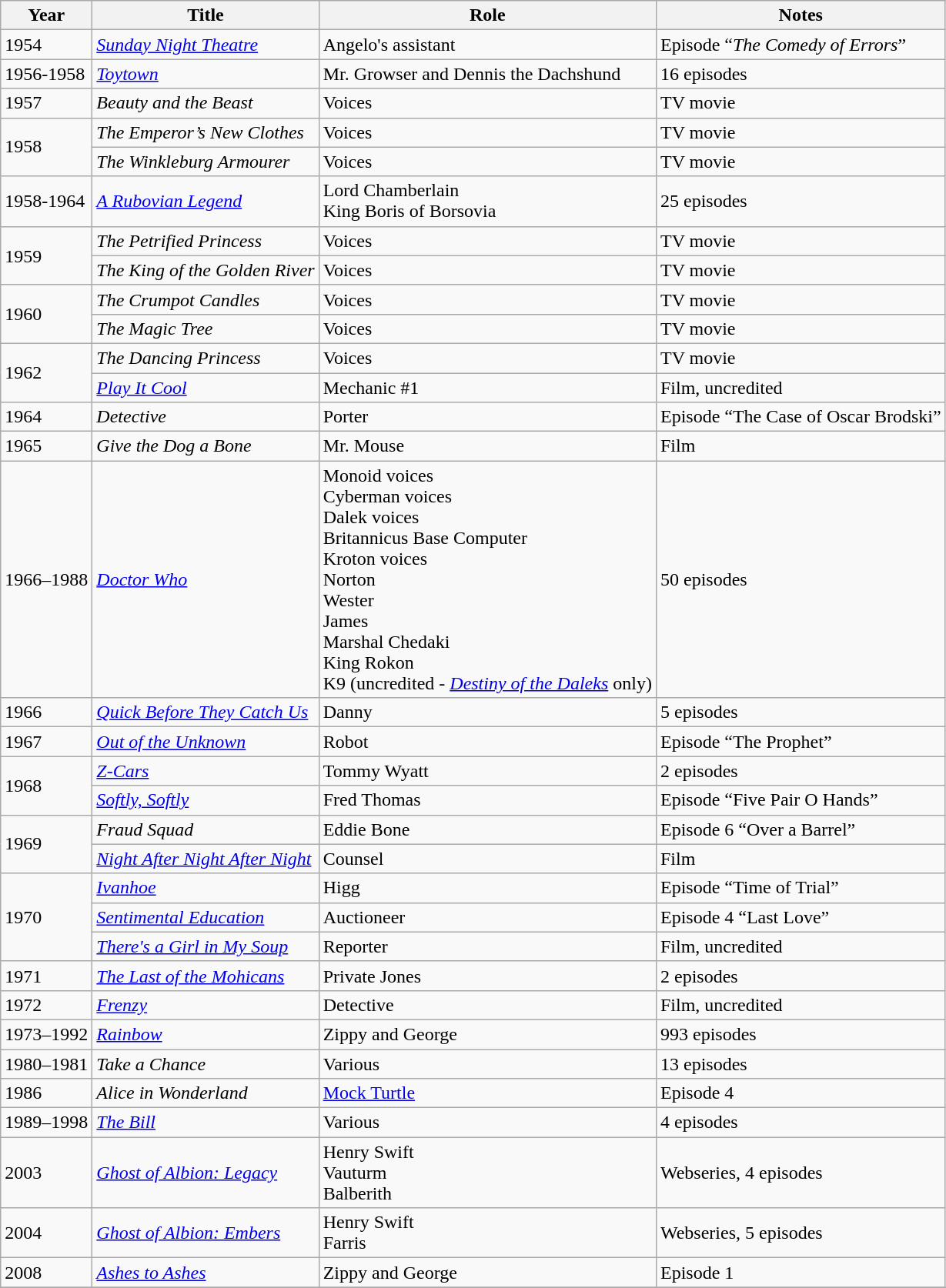<table class="wikitable">
<tr>
<th>Year</th>
<th>Title</th>
<th>Role</th>
<th>Notes</th>
</tr>
<tr>
<td>1954</td>
<td><em><a href='#'>Sunday Night Theatre</a></em></td>
<td>Angelo's assistant</td>
<td>Episode “<em>The Comedy of Errors</em>”</td>
</tr>
<tr>
<td>1956-1958</td>
<td><em><a href='#'>Toytown</a></em></td>
<td>Mr. Growser and Dennis the Dachshund</td>
<td>16 episodes</td>
</tr>
<tr>
<td>1957</td>
<td><em>Beauty and the Beast</em></td>
<td>Voices</td>
<td>TV movie</td>
</tr>
<tr>
<td rowspan="2">1958</td>
<td><em>The Emperor’s New Clothes</em></td>
<td>Voices</td>
<td>TV movie</td>
</tr>
<tr>
<td><em>The Winkleburg Armourer</em></td>
<td>Voices</td>
<td>TV movie</td>
</tr>
<tr>
<td>1958-1964</td>
<td><em><a href='#'>A Rubovian Legend</a></em></td>
<td>Lord Chamberlain<br>King Boris of Borsovia</td>
<td>25 episodes</td>
</tr>
<tr>
<td rowspan="2">1959</td>
<td><em>The Petrified Princess</em></td>
<td>Voices</td>
<td>TV movie</td>
</tr>
<tr>
<td><em>The King of the Golden River</em></td>
<td>Voices</td>
<td>TV movie</td>
</tr>
<tr>
<td rowspan="2">1960</td>
<td><em>The Crumpot Candles</em></td>
<td>Voices</td>
<td>TV movie</td>
</tr>
<tr>
<td><em>The Magic Tree</em></td>
<td>Voices</td>
<td>TV movie</td>
</tr>
<tr>
<td rowspan="2">1962</td>
<td><em>The Dancing Princess</em></td>
<td>Voices</td>
<td>TV movie</td>
</tr>
<tr>
<td><em><a href='#'>Play It Cool</a></em></td>
<td>Mechanic #1</td>
<td>Film, uncredited</td>
</tr>
<tr>
<td>1964</td>
<td><em>Detective</em></td>
<td>Porter</td>
<td>Episode “The Case of Oscar Brodski”</td>
</tr>
<tr>
<td>1965</td>
<td><em>Give the Dog a Bone</em></td>
<td>Mr. Mouse</td>
<td>Film</td>
</tr>
<tr>
<td>1966–1988</td>
<td><em><a href='#'>Doctor Who</a></em></td>
<td>Monoid voices<br>Cyberman voices<br>Dalek voices<br>Britannicus Base Computer<br>Kroton voices<br>Norton<br>Wester<br>James<br>Marshal Chedaki<br>King Rokon<br>K9 (uncredited - <em><a href='#'>Destiny of the Daleks</a></em> only)</td>
<td>50 episodes</td>
</tr>
<tr>
<td>1966</td>
<td><em><a href='#'>Quick Before They Catch Us</a></em></td>
<td>Danny</td>
<td>5 episodes</td>
</tr>
<tr>
<td>1967</td>
<td><em><a href='#'>Out of the Unknown</a></em></td>
<td>Robot</td>
<td>Episode “The Prophet”</td>
</tr>
<tr>
<td rowspan="2">1968</td>
<td><em><a href='#'>Z-Cars</a></em></td>
<td>Tommy Wyatt</td>
<td>2 episodes</td>
</tr>
<tr>
<td><em><a href='#'>Softly, Softly</a></em></td>
<td>Fred Thomas</td>
<td>Episode “Five Pair O Hands”</td>
</tr>
<tr>
<td rowspan="2">1969</td>
<td><em>Fraud Squad</em></td>
<td>Eddie Bone</td>
<td>Episode 6 “Over a Barrel”</td>
</tr>
<tr>
<td><em><a href='#'>Night After Night After Night</a></em></td>
<td>Counsel</td>
<td>Film</td>
</tr>
<tr>
<td rowspan="3">1970</td>
<td><em><a href='#'>Ivanhoe</a></em></td>
<td>Higg</td>
<td>Episode “Time of Trial”</td>
</tr>
<tr>
<td><em><a href='#'>Sentimental Education</a></em></td>
<td>Auctioneer</td>
<td>Episode 4 “Last Love”</td>
</tr>
<tr>
<td><em><a href='#'>There's a Girl in My Soup</a></em></td>
<td>Reporter</td>
<td>Film, uncredited</td>
</tr>
<tr>
<td>1971</td>
<td><em><a href='#'>The Last of the Mohicans</a></em></td>
<td>Private Jones</td>
<td>2 episodes</td>
</tr>
<tr>
<td>1972</td>
<td><em><a href='#'>Frenzy</a></em></td>
<td>Detective</td>
<td>Film, uncredited</td>
</tr>
<tr>
<td>1973–1992</td>
<td><em><a href='#'>Rainbow</a></em></td>
<td>Zippy and George</td>
<td>993 episodes</td>
</tr>
<tr>
<td>1980–1981</td>
<td><em>Take a Chance</em></td>
<td>Various</td>
<td>13 episodes</td>
</tr>
<tr>
<td>1986</td>
<td><em>Alice in Wonderland</em></td>
<td><a href='#'>Mock Turtle</a></td>
<td>Episode 4</td>
</tr>
<tr>
<td>1989–1998</td>
<td><em><a href='#'>The Bill</a></em></td>
<td>Various</td>
<td>4 episodes</td>
</tr>
<tr>
<td>2003</td>
<td><em><a href='#'>Ghost of Albion: Legacy</a></em></td>
<td>Henry Swift<br>Vauturm<br>Balberith</td>
<td>Webseries, 4 episodes</td>
</tr>
<tr>
<td>2004</td>
<td><em><a href='#'>Ghost of Albion: Embers</a></em></td>
<td>Henry Swift<br>Farris</td>
<td>Webseries, 5 episodes</td>
</tr>
<tr>
<td>2008</td>
<td><em><a href='#'>Ashes to Ashes</a></em></td>
<td>Zippy and George</td>
<td>Episode 1</td>
</tr>
<tr>
</tr>
</table>
